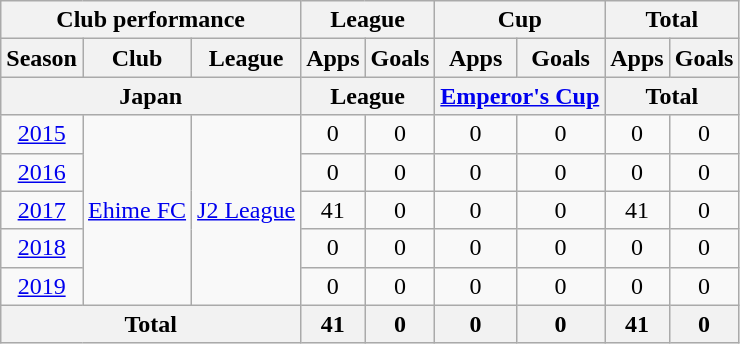<table class="wikitable" style="text-align:center;">
<tr>
<th colspan=3>Club performance</th>
<th colspan=2>League</th>
<th colspan=2>Cup</th>
<th colspan=2>Total</th>
</tr>
<tr>
<th>Season</th>
<th>Club</th>
<th>League</th>
<th>Apps</th>
<th>Goals</th>
<th>Apps</th>
<th>Goals</th>
<th>Apps</th>
<th>Goals</th>
</tr>
<tr>
<th colspan=3>Japan</th>
<th colspan=2>League</th>
<th colspan=2><a href='#'>Emperor's Cup</a></th>
<th colspan=2>Total</th>
</tr>
<tr>
<td><a href='#'>2015</a></td>
<td rowspan="5"><a href='#'>Ehime FC</a></td>
<td rowspan="5"><a href='#'>J2 League</a></td>
<td>0</td>
<td>0</td>
<td>0</td>
<td>0</td>
<td>0</td>
<td>0</td>
</tr>
<tr>
<td><a href='#'>2016</a></td>
<td>0</td>
<td>0</td>
<td>0</td>
<td>0</td>
<td>0</td>
<td>0</td>
</tr>
<tr>
<td><a href='#'>2017</a></td>
<td>41</td>
<td>0</td>
<td>0</td>
<td>0</td>
<td>41</td>
<td>0</td>
</tr>
<tr>
<td><a href='#'>2018</a></td>
<td>0</td>
<td>0</td>
<td>0</td>
<td>0</td>
<td>0</td>
<td>0</td>
</tr>
<tr>
<td><a href='#'>2019</a></td>
<td>0</td>
<td>0</td>
<td>0</td>
<td>0</td>
<td>0</td>
<td>0</td>
</tr>
<tr>
<th colspan=3>Total</th>
<th>41</th>
<th>0</th>
<th>0</th>
<th>0</th>
<th>41</th>
<th>0</th>
</tr>
</table>
